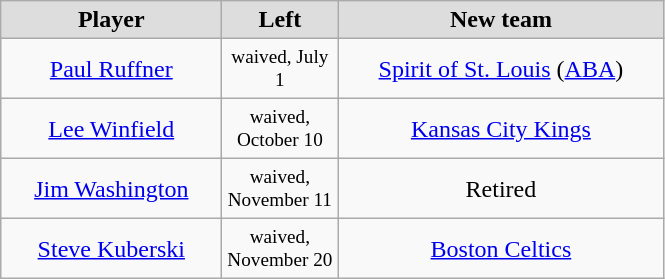<table class="wikitable" style="text-align: center">
<tr align="center"  bgcolor="#dddddd">
<td style="width:140px"><strong>Player</strong></td>
<td style="width:70px"><strong>Left</strong></td>
<td style="width:210px"><strong>New team</strong></td>
</tr>
<tr style="height:40px">
<td><a href='#'>Paul Ruffner</a></td>
<td style="font-size: 80%">waived, July 1</td>
<td><a href='#'>Spirit of St. Louis</a> (<a href='#'>ABA</a>)</td>
</tr>
<tr style="height:40px">
<td><a href='#'>Lee Winfield</a></td>
<td style="font-size: 80%">waived, October 10</td>
<td><a href='#'>Kansas City Kings</a></td>
</tr>
<tr style="height:40px">
<td><a href='#'>Jim Washington</a></td>
<td style="font-size: 80%">waived, November 11</td>
<td>Retired</td>
</tr>
<tr style="height:40px">
<td><a href='#'>Steve Kuberski</a></td>
<td style="font-size: 80%">waived, November 20</td>
<td><a href='#'>Boston Celtics</a></td>
</tr>
</table>
